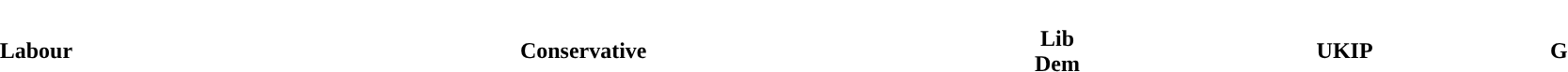<table style="width:100%; text-align:center;">
<tr style="color:white;">
<td style="background:"><strong>51</strong></td>
<td style="background:"><strong>12</strong></td>
<td style="background:"><strong>8</strong></td>
<td style="background:"><strong>3</strong></td>
<td style="background:"><strong>1</strong></td>
</tr>
<tr>
<td><span><strong>Labour</strong></span></td>
<td><span><strong>Conservative</strong></span></td>
<td><span><strong>Lib<br>Dem</strong></span></td>
<td><span><strong>UKIP</strong></span></td>
<td><span><strong>G</strong></span></td>
</tr>
</table>
